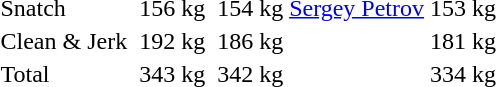<table>
<tr>
<td>Snatch</td>
<td></td>
<td>156 kg</td>
<td></td>
<td>154 kg</td>
<td> <a href='#'>Sergey Petrov</a> </td>
<td>153 kg</td>
</tr>
<tr>
<td>Clean & Jerk</td>
<td></td>
<td>192 kg</td>
<td></td>
<td>186 kg</td>
<td></td>
<td>181 kg</td>
</tr>
<tr>
<td>Total</td>
<td></td>
<td>343 kg</td>
<td></td>
<td>342 kg</td>
<td></td>
<td>334 kg</td>
</tr>
</table>
